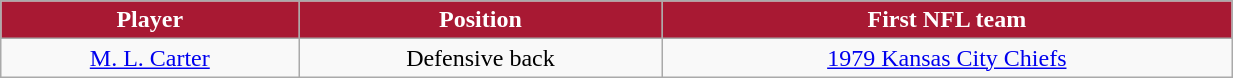<table class="wikitable" width="65%">
<tr align="center" style="background:#A81933;color:#FFFFFF;">
<td><strong>Player</strong></td>
<td><strong>Position</strong></td>
<td><strong>First NFL team</strong></td>
</tr>
<tr align="center" bgcolor="">
<td><a href='#'>M. L. Carter</a></td>
<td>Defensive back</td>
<td><a href='#'>1979 Kansas City Chiefs</a></td>
</tr>
</table>
